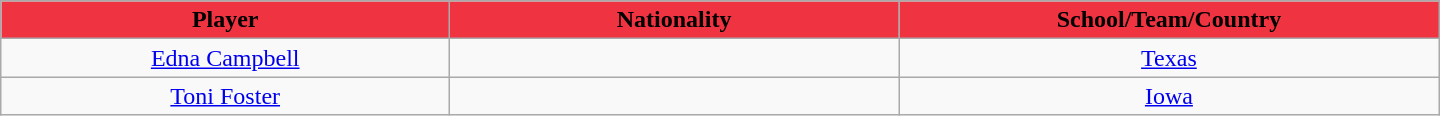<table class="wikitable" style="text-align:center; width:60em">
<tr>
<th style="background: #EF3340" width="10%"><span>Player</span></th>
<th style="background: #EF3340" width="10%"><span>Nationality</span></th>
<th style="background: #EF3340" width="10%"><span>School/Team/Country</span></th>
</tr>
<tr>
<td><a href='#'>Edna Campbell</a></td>
<td></td>
<td><a href='#'>Texas</a></td>
</tr>
<tr>
<td><a href='#'>Toni Foster</a></td>
<td></td>
<td><a href='#'>Iowa</a></td>
</tr>
</table>
